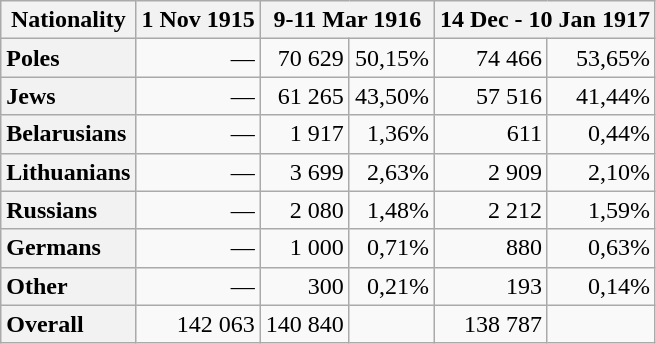<table class="wikitable floatright" style="text-align: right">
<tr>
<th>Nationality</th>
<th>1 Nov 1915</th>
<th colspan="2">9-11 Mar 1916</th>
<th colspan="2">14 Dec - 10 Jan 1917</th>
</tr>
<tr>
<th scope="row" style="text-align: left">Poles</th>
<td>—</td>
<td>70 629</td>
<td>50,15%</td>
<td>74 466</td>
<td>53,65%</td>
</tr>
<tr>
<th scope="row" style="text-align: left">Jews</th>
<td>—</td>
<td>61 265</td>
<td>43,50%</td>
<td>57 516</td>
<td>41,44%</td>
</tr>
<tr>
<th scope="row" style="text-align: left">Belarusians</th>
<td>—</td>
<td>1 917</td>
<td>1,36%</td>
<td>611</td>
<td>0,44%</td>
</tr>
<tr>
<th scope="row" style="text-align: left">Lithuanians</th>
<td>—</td>
<td>3 699</td>
<td>2,63%</td>
<td>2 909</td>
<td>2,10%</td>
</tr>
<tr>
<th scope="row" style="text-align: left">Russians</th>
<td>—</td>
<td>2 080</td>
<td>1,48%</td>
<td>2 212</td>
<td>1,59%</td>
</tr>
<tr>
<th scope="row" style="text-align: left">Germans</th>
<td>—</td>
<td>1 000</td>
<td>0,71%</td>
<td>880</td>
<td>0,63%</td>
</tr>
<tr>
<th scope="row" style="text-align: left">Other</th>
<td>—</td>
<td>300</td>
<td>0,21%</td>
<td>193</td>
<td>0,14%</td>
</tr>
<tr>
<th scope="row" style="text-align: left">Overall</th>
<td>142 063</td>
<td>140 840</td>
<td></td>
<td>138 787</td>
<td></td>
</tr>
</table>
